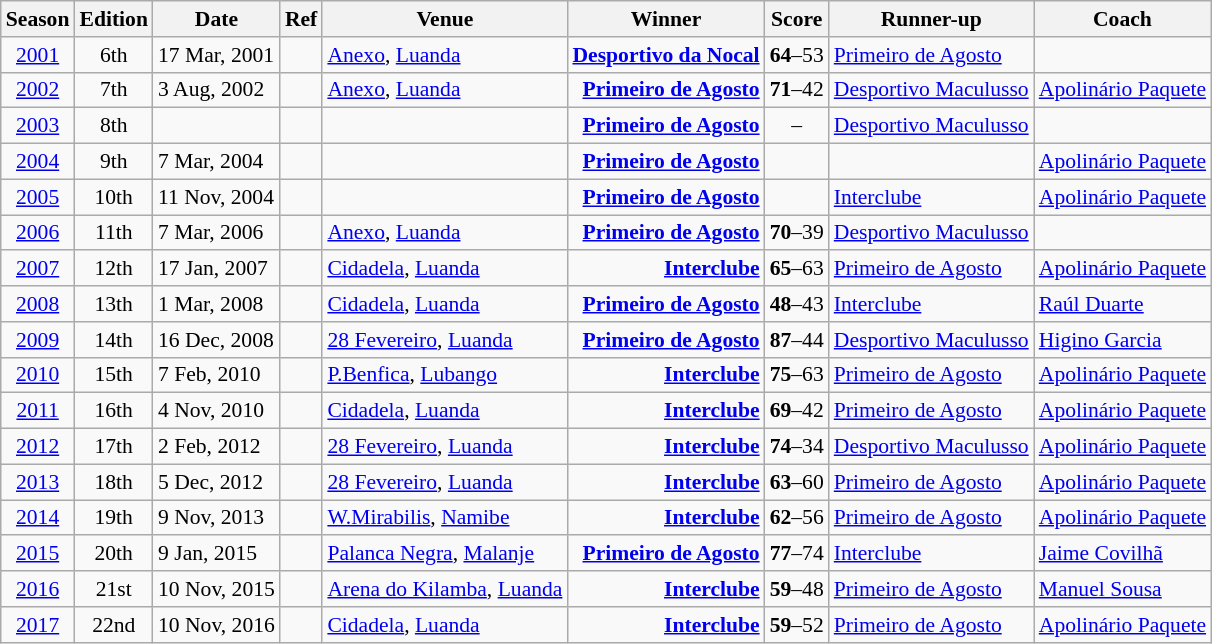<table class="wikitable" style="font-size:90%;">
<tr>
<th>Season</th>
<th>Edition</th>
<th>Date</th>
<th>Ref</th>
<th>Venue</th>
<th>Winner</th>
<th>Score</th>
<th>Runner-up</th>
<th>Coach</th>
</tr>
<tr>
<td align="center"><a href='#'>2001</a></td>
<td align="center">6th</td>
<td>17 Mar, 2001</td>
<td></td>
<td><a href='#'>Anexo</a>, <a href='#'>Luanda</a></td>
<td align="right"><strong><a href='#'>Desportivo da Nocal</a></strong></td>
<td align="center"><strong>64</strong>–53</td>
<td><a href='#'>Primeiro de Agosto</a></td>
<td></td>
</tr>
<tr>
<td align="center"><a href='#'>2002</a></td>
<td align="center">7th</td>
<td>3 Aug, 2002</td>
<td></td>
<td><a href='#'>Anexo</a>, <a href='#'>Luanda</a></td>
<td align="right"><strong><a href='#'>Primeiro de Agosto</a></strong></td>
<td align="center"><strong>71</strong>–42</td>
<td><a href='#'>Desportivo Maculusso</a></td>
<td> <a href='#'>Apolinário Paquete</a></td>
</tr>
<tr>
<td align="center"><a href='#'>2003</a></td>
<td align="center">8th</td>
<td></td>
<td></td>
<td></td>
<td align="right"><strong><a href='#'>Primeiro de Agosto</a></strong></td>
<td align="center">–</td>
<td><a href='#'>Desportivo Maculusso</a></td>
<td></td>
</tr>
<tr>
<td align="center"><a href='#'>2004</a></td>
<td align="center">9th</td>
<td>7 Mar, 2004</td>
<td></td>
<td></td>
<td align="right"><strong><a href='#'>Primeiro de Agosto</a></strong></td>
<td></td>
<td></td>
<td> <a href='#'>Apolinário Paquete</a></td>
</tr>
<tr>
<td align="center"><a href='#'>2005</a></td>
<td align="center">10th</td>
<td>11 Nov, 2004</td>
<td></td>
<td></td>
<td align="right"><strong><a href='#'>Primeiro de Agosto</a></strong></td>
<td></td>
<td><a href='#'>Interclube</a></td>
<td> <a href='#'>Apolinário Paquete</a></td>
</tr>
<tr>
<td align="center"><a href='#'>2006</a></td>
<td align="center">11th</td>
<td>7 Mar, 2006</td>
<td></td>
<td><a href='#'>Anexo</a>, <a href='#'>Luanda</a></td>
<td align="right"><strong><a href='#'>Primeiro de Agosto</a></strong></td>
<td align="center"><strong>70</strong>–39</td>
<td><a href='#'>Desportivo Maculusso</a></td>
<td></td>
</tr>
<tr>
<td align="center"><a href='#'>2007</a></td>
<td align="center">12th</td>
<td>17 Jan, 2007</td>
<td></td>
<td><a href='#'>Cidadela</a>, <a href='#'>Luanda</a></td>
<td align="right"><strong><a href='#'>Interclube</a></strong></td>
<td align="center"><strong>65</strong>–63</td>
<td><a href='#'>Primeiro de Agosto</a></td>
<td> <a href='#'>Apolinário Paquete</a></td>
</tr>
<tr>
<td align="center"><a href='#'>2008</a></td>
<td align="center">13th</td>
<td>1 Mar, 2008</td>
<td></td>
<td><a href='#'>Cidadela</a>, <a href='#'>Luanda</a></td>
<td align="right"><strong><a href='#'>Primeiro de Agosto</a></strong></td>
<td align="center"><strong>48</strong>–43</td>
<td><a href='#'>Interclube</a></td>
<td> <a href='#'>Raúl Duarte</a></td>
</tr>
<tr>
<td align="center"><a href='#'>2009</a></td>
<td align="center">14th</td>
<td>16 Dec, 2008</td>
<td></td>
<td><a href='#'>28 Fevereiro</a>, <a href='#'>Luanda</a></td>
<td align="right"><strong><a href='#'>Primeiro de Agosto</a></strong></td>
<td align="center"><strong>87</strong>–44</td>
<td><a href='#'>Desportivo Maculusso</a></td>
<td> <a href='#'>Higino Garcia</a></td>
</tr>
<tr>
<td align="center"><a href='#'>2010</a></td>
<td align="center">15th</td>
<td>7 Feb, 2010</td>
<td></td>
<td><a href='#'>P.Benfica</a>, <a href='#'>Lubango</a></td>
<td align="right"><strong><a href='#'>Interclube</a></strong></td>
<td align="center"><strong>75</strong>–63</td>
<td><a href='#'>Primeiro de Agosto</a></td>
<td> <a href='#'>Apolinário Paquete</a></td>
</tr>
<tr>
<td align="center"><a href='#'>2011</a></td>
<td align="center">16th</td>
<td>4 Nov, 2010</td>
<td></td>
<td><a href='#'>Cidadela</a>, <a href='#'>Luanda</a></td>
<td align="right"><strong><a href='#'>Interclube</a></strong></td>
<td align="center"><strong>69</strong>–42</td>
<td><a href='#'>Primeiro de Agosto</a></td>
<td> <a href='#'>Apolinário Paquete</a></td>
</tr>
<tr>
<td align="center"><a href='#'>2012</a></td>
<td align="center">17th</td>
<td>2 Feb, 2012</td>
<td></td>
<td><a href='#'>28 Fevereiro</a>, <a href='#'>Luanda</a></td>
<td align="right"><strong><a href='#'>Interclube</a></strong></td>
<td align="center"><strong>74</strong>–34</td>
<td><a href='#'>Desportivo Maculusso</a></td>
<td> <a href='#'>Apolinário Paquete</a></td>
</tr>
<tr>
<td align="center"><a href='#'>2013</a></td>
<td align="center">18th</td>
<td>5 Dec, 2012</td>
<td></td>
<td><a href='#'>28 Fevereiro</a>, <a href='#'>Luanda</a></td>
<td align="right"><strong><a href='#'>Interclube</a></strong></td>
<td align="center"><strong>63</strong>–60</td>
<td><a href='#'>Primeiro de Agosto</a></td>
<td> <a href='#'>Apolinário Paquete</a></td>
</tr>
<tr>
<td align="center"><a href='#'>2014</a></td>
<td align="center">19th</td>
<td>9 Nov, 2013</td>
<td></td>
<td><a href='#'>W.Mirabilis</a>, <a href='#'>Namibe</a></td>
<td align="right"><strong><a href='#'>Interclube</a></strong></td>
<td align="center"><strong>62</strong>–56</td>
<td><a href='#'>Primeiro de Agosto</a></td>
<td> <a href='#'>Apolinário Paquete</a></td>
</tr>
<tr>
<td align="center"><a href='#'>2015</a></td>
<td align="center">20th</td>
<td>9 Jan, 2015</td>
<td></td>
<td><a href='#'>Palanca Negra</a>, <a href='#'>Malanje</a></td>
<td align="right"><strong><a href='#'>Primeiro de Agosto</a></strong></td>
<td align="center"><strong>77</strong>–74</td>
<td><a href='#'>Interclube</a></td>
<td> <a href='#'>Jaime Covilhã</a></td>
</tr>
<tr>
<td align="center"><a href='#'>2016</a></td>
<td align="center">21st</td>
<td>10 Nov, 2015</td>
<td></td>
<td><a href='#'>Arena do Kilamba</a>, <a href='#'>Luanda</a></td>
<td align="right"><strong><a href='#'>Interclube</a></strong></td>
<td align="center"><strong>59</strong>–48</td>
<td><a href='#'>Primeiro de Agosto</a></td>
<td> <a href='#'>Manuel Sousa</a></td>
</tr>
<tr>
<td align="center"><a href='#'>2017</a></td>
<td align="center">22nd</td>
<td>10 Nov, 2016</td>
<td></td>
<td><a href='#'>Cidadela</a>, <a href='#'>Luanda</a></td>
<td align="right"><strong><a href='#'>Interclube</a></strong></td>
<td align="center"><strong>59</strong>–52</td>
<td><a href='#'>Primeiro de Agosto</a></td>
<td> <a href='#'>Apolinário Paquete</a></td>
</tr>
</table>
